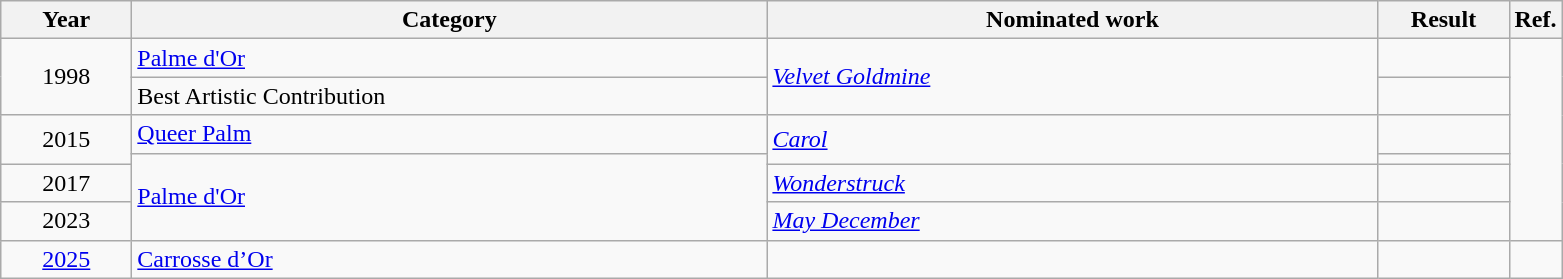<table class=wikitable>
<tr>
<th scope="col" style="width:5em;">Year</th>
<th scope="col" style="width:26em;">Category</th>
<th scope="col" style="width:25em;">Nominated work</th>
<th scope="col" style="width:5em;">Result</th>
<th>Ref.</th>
</tr>
<tr>
<td style="text-align:center;", rowspan=2>1998</td>
<td><a href='#'>Palme d'Or</a></td>
<td rowspan=2><em><a href='#'>Velvet Goldmine</a></em></td>
<td></td>
</tr>
<tr>
<td>Best Artistic Contribution</td>
<td></td>
</tr>
<tr>
<td style="text-align:center;", rowspan=2>2015</td>
<td><a href='#'>Queer Palm</a></td>
<td rowspan=2><em><a href='#'>Carol</a></em></td>
<td></td>
</tr>
<tr>
<td rowspan=3><a href='#'>Palme d'Or</a></td>
<td></td>
</tr>
<tr>
<td style="text-align:center;">2017</td>
<td><em><a href='#'>Wonderstruck</a></em></td>
<td></td>
</tr>
<tr>
<td style="text-align:center;">2023</td>
<td><em><a href='#'>May December</a></em></td>
<td></td>
</tr>
<tr>
<td style="text-align:center;"><a href='#'>2025</a></td>
<td><a href='#'>Carrosse d’Or</a></td>
<td></td>
<td></td>
<td></td>
</tr>
</table>
